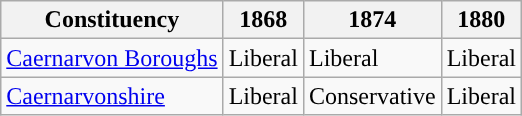<table class="wikitable">
<tr>
<th>Constituency</th>
<th>1868</th>
<th>1874</th>
<th>1880</th>
</tr>
<tr>
<td><a href='#'>Caernarvon Boroughs</a></td>
<td>Liberal</td>
<td>Liberal</td>
<td>Liberal</td>
</tr>
<tr>
<td><a href='#'>Caernarvonshire</a></td>
<td>Liberal</td>
<td>Conservative</td>
<td>Liberal</td>
</tr>
</table>
